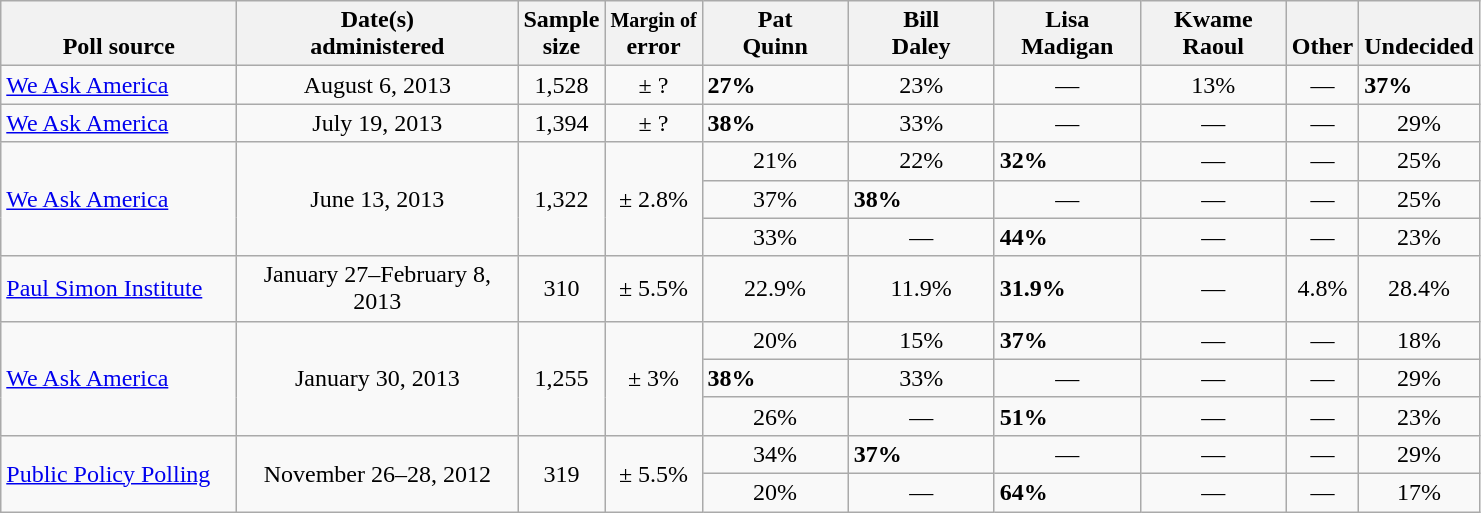<table class="wikitable">
<tr valign= bottom>
<th style="width:150px;">Poll source</th>
<th style="width:180px;">Date(s)<br>administered</th>
<th class=small>Sample<br>size</th>
<th><small>Margin of</small><br>error</th>
<th style="width:90px;">Pat<br>Quinn</th>
<th style="width:90px;">Bill<br>Daley</th>
<th style="width:90px;">Lisa<br>Madigan</th>
<th style="width:90px;">Kwame<br>Raoul</th>
<th style="width:40px;">Other</th>
<th style="width:40px;">Undecided</th>
</tr>
<tr>
<td><a href='#'>We Ask America</a></td>
<td align=center>August 6, 2013</td>
<td align=center>1,528</td>
<td align=center>± ?</td>
<td><strong>27%</strong></td>
<td align=center>23%</td>
<td align=center>—</td>
<td align=center>13%</td>
<td align=center>—</td>
<td><strong>37%</strong></td>
</tr>
<tr>
<td><a href='#'>We Ask America</a></td>
<td align=center>July 19, 2013</td>
<td align=center>1,394</td>
<td align=center>± ?</td>
<td><strong>38%</strong></td>
<td align=center>33%</td>
<td align=center>—</td>
<td align=center>—</td>
<td align=center>—</td>
<td align=center>29%</td>
</tr>
<tr>
<td rowspan=3><a href='#'>We Ask America</a></td>
<td rowspan="3" style="text-align:center;">June 13, 2013</td>
<td rowspan="3" style="text-align:center;">1,322</td>
<td rowspan="3" style="text-align:center;">± 2.8%</td>
<td align=center>21%</td>
<td align=center>22%</td>
<td><strong>32%</strong></td>
<td align=center>—</td>
<td align=center>—</td>
<td align=center>25%</td>
</tr>
<tr>
<td align=center>37%</td>
<td><strong>38%</strong></td>
<td align=center>—</td>
<td align=center>—</td>
<td align=center>—</td>
<td align=center>25%</td>
</tr>
<tr>
<td align=center>33%</td>
<td align=center>—</td>
<td><strong>44%</strong></td>
<td align=center>—</td>
<td align=center>—</td>
<td align=center>23%</td>
</tr>
<tr>
<td><a href='#'>Paul Simon Institute</a></td>
<td align=center>January 27–February 8, 2013</td>
<td align=center>310</td>
<td align=center>± 5.5%</td>
<td align=center>22.9%</td>
<td align=center>11.9%</td>
<td><strong>31.9%</strong></td>
<td align=center>—</td>
<td align=center>4.8%</td>
<td align=center>28.4%</td>
</tr>
<tr>
<td rowspan=3><a href='#'>We Ask America</a></td>
<td rowspan="3" style="text-align:center;">January 30, 2013</td>
<td rowspan="3" style="text-align:center;">1,255</td>
<td rowspan="3" style="text-align:center;">± 3%</td>
<td align=center>20%</td>
<td align=center>15%</td>
<td><strong>37%</strong></td>
<td align=center>—</td>
<td align=center>—</td>
<td align=center>18%</td>
</tr>
<tr>
<td><strong>38%</strong></td>
<td align=center>33%</td>
<td align=center>—</td>
<td align=center>—</td>
<td align=center>—</td>
<td align=center>29%</td>
</tr>
<tr>
<td align=center>26%</td>
<td align=center>—</td>
<td><strong>51%</strong></td>
<td align=center>—</td>
<td align=center>—</td>
<td align=center>23%</td>
</tr>
<tr>
<td rowspan=2><a href='#'>Public Policy Polling</a></td>
<td rowspan="2" style="text-align:center;">November 26–28, 2012</td>
<td rowspan="2" style="text-align:center;">319</td>
<td rowspan="2" style="text-align:center;">± 5.5%</td>
<td align=center>34%</td>
<td><strong>37%</strong></td>
<td align=center>—</td>
<td align=center>—</td>
<td align=center>—</td>
<td align=center>29%</td>
</tr>
<tr>
<td align=center>20%</td>
<td align=center>—</td>
<td><strong>64%</strong></td>
<td align=center>—</td>
<td align=center>—</td>
<td align=center>17%</td>
</tr>
</table>
